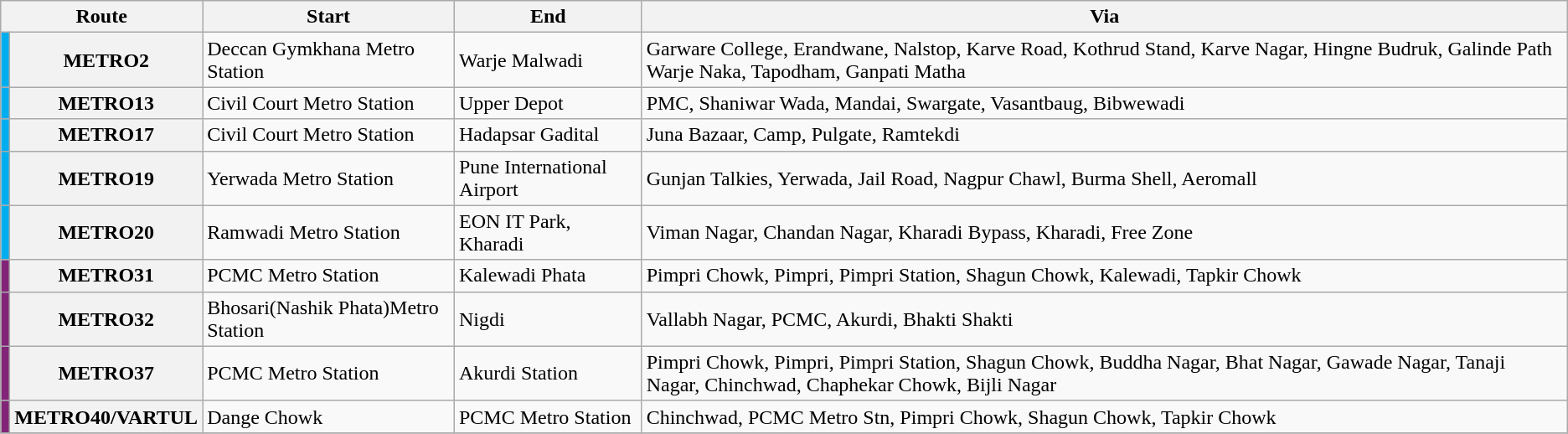<table class="wikitable sortable">
<tr>
<th colspan="2">Route</th>
<th>Start</th>
<th>End</th>
<th>Via</th>
</tr>
<tr>
<td style="background:#00AEEF;"></td>
<th>METRO2</th>
<td>Deccan Gymkhana Metro Station</td>
<td>Warje Malwadi</td>
<td>Garware College, Erandwane, Nalstop, Karve Road, Kothrud Stand, Karve Nagar, Hingne Budruk, Galinde Path Warje Naka, Tapodham, Ganpati Matha</td>
</tr>
<tr>
<td style="background:#00AEEF;"></td>
<th>METRO13</th>
<td>Civil Court Metro Station</td>
<td>Upper Depot</td>
<td>PMC, Shaniwar Wada, Mandai, Swargate, Vasantbaug, Bibwewadi</td>
</tr>
<tr>
<td style="background:#00AEEF;"></td>
<th>METRO17</th>
<td>Civil Court Metro Station</td>
<td>Hadapsar Gadital</td>
<td>Juna Bazaar, Camp, Pulgate, Ramtekdi</td>
</tr>
<tr>
<td style="background:#00AEEF;"></td>
<th>METRO19</th>
<td>Yerwada Metro Station</td>
<td>Pune International Airport</td>
<td>Gunjan Talkies, Yerwada, Jail Road, Nagpur Chawl, Burma Shell, Aeromall</td>
</tr>
<tr>
<td style="background:#00AEEF;"></td>
<th>METRO20</th>
<td>Ramwadi Metro Station</td>
<td>EON IT Park, Kharadi</td>
<td>Viman Nagar, Chandan Nagar, Kharadi Bypass, Kharadi, Free Zone</td>
</tr>
<tr>
<td style="background:#822478;"></td>
<th>METRO31</th>
<td>PCMC Metro Station</td>
<td>Kalewadi Phata</td>
<td>Pimpri Chowk, Pimpri, Pimpri Station, Shagun Chowk, Kalewadi, Tapkir Chowk</td>
</tr>
<tr>
<td style="background:#822478;"></td>
<th>METRO32</th>
<td>Bhosari(Nashik Phata)Metro Station</td>
<td>Nigdi</td>
<td>Vallabh Nagar, PCMC, Akurdi, Bhakti Shakti</td>
</tr>
<tr>
<td style="background:#822478;"></td>
<th>METRO37</th>
<td>PCMC Metro Station</td>
<td>Akurdi Station</td>
<td>Pimpri Chowk, Pimpri, Pimpri Station, Shagun Chowk, Buddha Nagar, Bhat Nagar, Gawade Nagar, Tanaji Nagar, Chinchwad, Chaphekar Chowk, Bijli Nagar</td>
</tr>
<tr>
<td style="background:#822478;"></td>
<th>METRO40/VARTUL</th>
<td>Dange Chowk</td>
<td>PCMC Metro Station</td>
<td>Chinchwad, PCMC Metro Stn, Pimpri Chowk, Shagun Chowk, Tapkir Chowk</td>
</tr>
<tr>
</tr>
</table>
